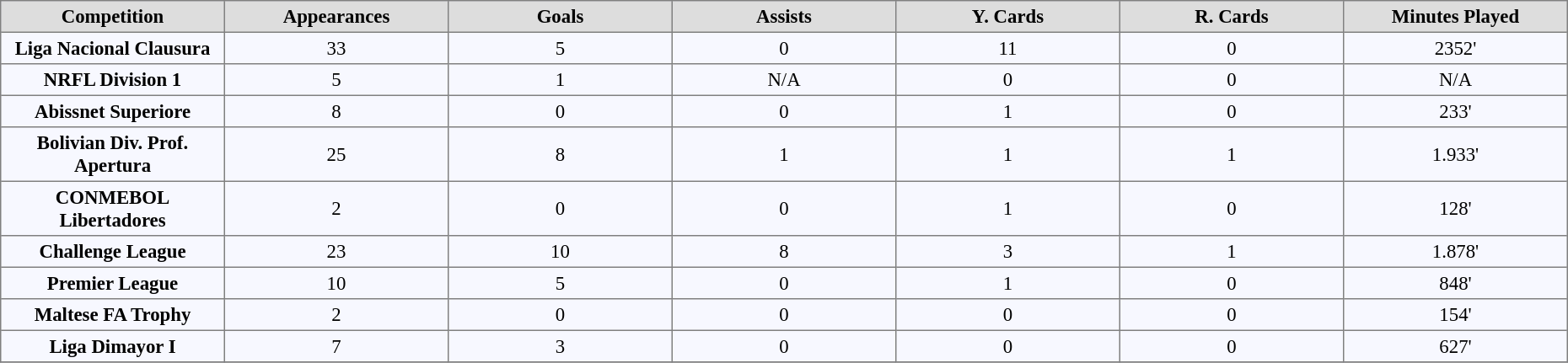<table align="center" bgcolor="#f7f8ff" cellpadding="3" cellspacing="0" border="1" style="font-size: 95%; border: gray solid 1px; border-collapse: collapse;">
<tr align=center style="background:#DDDDDD;color:black;">
<th width="170">Competition</th>
<th width="170">Appearances</th>
<th width="170">Goals</th>
<th width="170">Assists</th>
<th width="170">Y. Cards</th>
<th width="170">R. Cards</th>
<th width="170">Minutes Played</th>
</tr>
<tr align=center>
<td><strong>Liga Nacional Clausura</strong></td>
<td>33</td>
<td>5</td>
<td>0</td>
<td>11</td>
<td>0</td>
<td>2352'</td>
</tr>
<tr align=center>
<td><strong>NRFL Division 1</strong></td>
<td>5</td>
<td>1</td>
<td>N/A</td>
<td>0</td>
<td>0</td>
<td>N/A</td>
</tr>
<tr align=center>
<td><strong>Abissnet Superiore</strong></td>
<td>8</td>
<td>0</td>
<td>0</td>
<td>1</td>
<td>0</td>
<td>233'</td>
</tr>
<tr align=center>
<td><strong>Bolivian Div. Prof. Apertura </strong></td>
<td>25</td>
<td>8</td>
<td>1</td>
<td>1</td>
<td>1</td>
<td>1.933'</td>
</tr>
<tr align=center>
<td><strong>CONMEBOL Libertadores</strong></td>
<td>2</td>
<td>0</td>
<td>0</td>
<td>1</td>
<td>0</td>
<td>128'</td>
</tr>
<tr align=center>
<td><strong>Challenge League</strong></td>
<td>23</td>
<td>10</td>
<td>8</td>
<td>3</td>
<td>1</td>
<td>1.878'</td>
</tr>
<tr align=center>
<td><strong>Premier League</strong></td>
<td>10</td>
<td>5</td>
<td>0</td>
<td>1</td>
<td>0</td>
<td>848'</td>
</tr>
<tr align=center>
<td><strong>Maltese FA Trophy</strong></td>
<td>2</td>
<td>0</td>
<td>0</td>
<td>0</td>
<td>0</td>
<td>154'</td>
</tr>
<tr align=center>
<td><strong>Liga Dimayor I</strong></td>
<td>7</td>
<td>3</td>
<td>0</td>
<td>0</td>
<td>0</td>
<td>627'</td>
</tr>
<tr align=center>
</tr>
</table>
